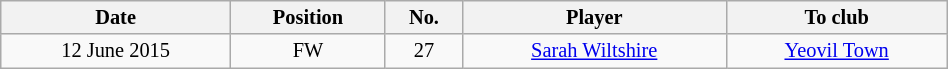<table class="wikitable sortable" style="width:50%; text-align:center; font-size:85%; text-align:centre;">
<tr>
<th><strong>Date</strong></th>
<th><strong>Position</strong></th>
<th><strong>No.</strong></th>
<th><strong>Player</strong></th>
<th><strong>To club</strong></th>
</tr>
<tr>
<td>12 June 2015</td>
<td>FW</td>
<td>27</td>
<td> <a href='#'>Sarah Wiltshire</a></td>
<td> <a href='#'>Yeovil Town</a></td>
</tr>
</table>
